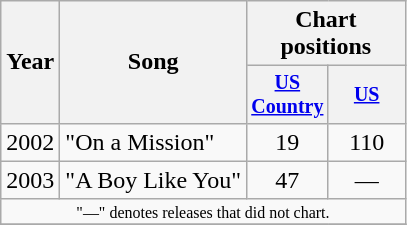<table class=wikitable style=text-align:center;>
<tr>
<th rowspan=2>Year</th>
<th rowspan=2>Song</th>
<th colspan=3>Chart positions</th>
</tr>
<tr style="font-size:smaller;">
<th width=45><a href='#'>US Country</a></th>
<th width=45><a href='#'>US</a></th>
</tr>
<tr>
<td rowspan=1>2002</td>
<td align=left>"On a Mission"</td>
<td>19</td>
<td>110</td>
</tr>
<tr>
<td>2003</td>
<td align=left>"A Boy Like You"</td>
<td>47</td>
<td>—</td>
</tr>
<tr>
<td align="center" colspan="5" style="font-size: 8pt">"—" denotes releases that did not chart.</td>
</tr>
<tr>
</tr>
</table>
